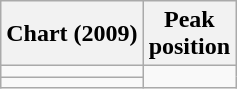<table class="wikitable sortable">
<tr>
<th>Chart (2009)</th>
<th>Peak<br>position</th>
</tr>
<tr>
<td></td>
</tr>
<tr>
<td></td>
</tr>
</table>
